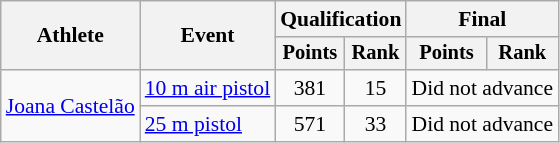<table class="wikitable" style="font-size:90%">
<tr>
<th rowspan="2">Athlete</th>
<th rowspan="2">Event</th>
<th colspan=2>Qualification</th>
<th colspan=2>Final</th>
</tr>
<tr style="font-size:95%">
<th>Points</th>
<th>Rank</th>
<th>Points</th>
<th>Rank</th>
</tr>
<tr align=center>
<td align=left rowspan=2><a href='#'>Joana Castelão</a></td>
<td align=left><a href='#'>10 m air pistol</a></td>
<td>381</td>
<td>15</td>
<td colspan=2>Did not advance</td>
</tr>
<tr align=center>
<td align=left><a href='#'>25 m pistol</a></td>
<td>571</td>
<td>33</td>
<td colspan=2>Did not advance</td>
</tr>
</table>
